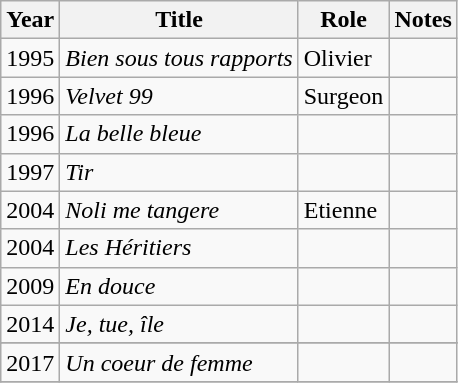<table class="wikitable sortable">
<tr>
<th>Year</th>
<th>Title</th>
<th>Role</th>
<th class="unsortable">Notes</th>
</tr>
<tr>
<td>1995</td>
<td><em>Bien sous tous rapports</em></td>
<td>Olivier</td>
<td></td>
</tr>
<tr>
<td>1996</td>
<td><em>Velvet 99 </em></td>
<td>Surgeon</td>
<td></td>
</tr>
<tr>
<td>1996</td>
<td><em>La belle bleue</em></td>
<td></td>
<td></td>
</tr>
<tr>
<td>1997</td>
<td><em>Tir </em></td>
<td></td>
<td></td>
</tr>
<tr>
<td>2004</td>
<td><em>Noli me tangere</em></td>
<td>Etienne</td>
<td></td>
</tr>
<tr>
<td>2004</td>
<td><em>Les Héritiers </em></td>
<td></td>
<td></td>
</tr>
<tr>
<td>2009</td>
<td><em>En douce</em></td>
<td></td>
<td></td>
</tr>
<tr>
<td>2014</td>
<td><em>Je, tue, île</em></td>
<td></td>
<td></td>
</tr>
<tr>
</tr>
<tr>
<td>2017</td>
<td><em>Un coeur de femme</em></td>
<td></td>
<td></td>
</tr>
<tr>
</tr>
</table>
